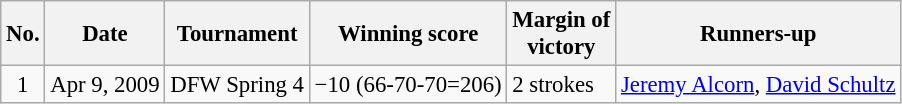<table class="wikitable" style="font-size:95%;">
<tr>
<th>No.</th>
<th>Date</th>
<th>Tournament</th>
<th>Winning score</th>
<th>Margin of<br>victory</th>
<th>Runners-up</th>
</tr>
<tr>
<td align=center>1</td>
<td align=right>Apr 9, 2009</td>
<td>DFW Spring 4</td>
<td>−10 (66-70-70=206)</td>
<td>2 strokes</td>
<td> <a href='#'>Jeremy Alcorn</a>,  <a href='#'>David Schultz</a></td>
</tr>
</table>
